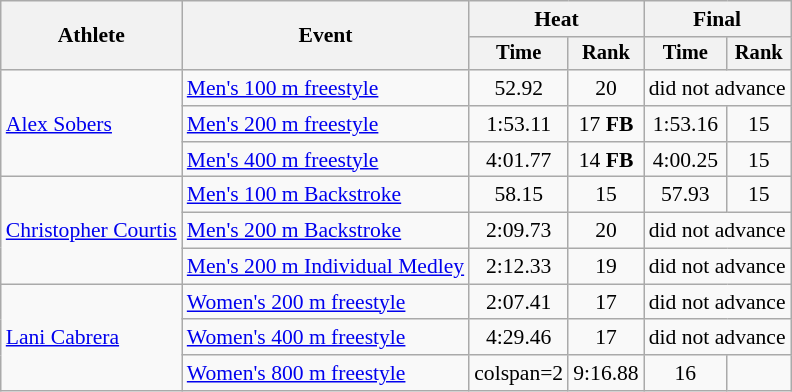<table class=wikitable style="font-size:90%">
<tr>
<th rowspan="2">Athlete</th>
<th rowspan="2">Event</th>
<th colspan="2">Heat</th>
<th colspan="2">Final</th>
</tr>
<tr style="font-size:95%">
<th>Time</th>
<th>Rank</th>
<th>Time</th>
<th>Rank</th>
</tr>
<tr align=center>
<td align=left rowspan="3"><a href='#'>Alex Sobers</a></td>
<td align=left><a href='#'>Men's 100 m freestyle</a></td>
<td>52.92</td>
<td>20</td>
<td colspan="2">did not advance</td>
</tr>
<tr align=center>
<td align=left><a href='#'>Men's 200 m freestyle</a></td>
<td>1:53.11</td>
<td>17 <strong>FB</strong></td>
<td>1:53.16</td>
<td>15</td>
</tr>
<tr align=center>
<td align=left><a href='#'>Men's 400 m freestyle</a></td>
<td>4:01.77</td>
<td>14 <strong>FB</strong></td>
<td>4:00.25</td>
<td>15</td>
</tr>
<tr align=center>
<td align=left rowspan="3"><a href='#'>Christopher Courtis</a></td>
<td align=left><a href='#'>Men's 100 m Backstroke</a></td>
<td>58.15</td>
<td>15</td>
<td>57.93</td>
<td>15</td>
</tr>
<tr align=center>
<td align=left><a href='#'>Men's 200 m Backstroke</a></td>
<td>2:09.73</td>
<td>20</td>
<td colspan="2">did not advance</td>
</tr>
<tr align=center>
<td align=left><a href='#'>Men's 200 m Individual Medley</a></td>
<td>2:12.33</td>
<td>19</td>
<td colspan="2">did not advance</td>
</tr>
<tr align=center>
<td align=left rowspan="3"><a href='#'>Lani Cabrera</a></td>
<td align=left><a href='#'>Women's 200 m freestyle</a></td>
<td>2:07.41</td>
<td>17</td>
<td colspan="2">did not advance</td>
</tr>
<tr align=center>
<td align=left><a href='#'>Women's 400 m freestyle</a></td>
<td>4:29.46</td>
<td>17</td>
<td colspan="2">did not advance</td>
</tr>
<tr align=center>
<td align=left><a href='#'>Women's 800 m freestyle</a></td>
<td>colspan=2 </td>
<td>9:16.88</td>
<td>16</td>
</tr>
</table>
